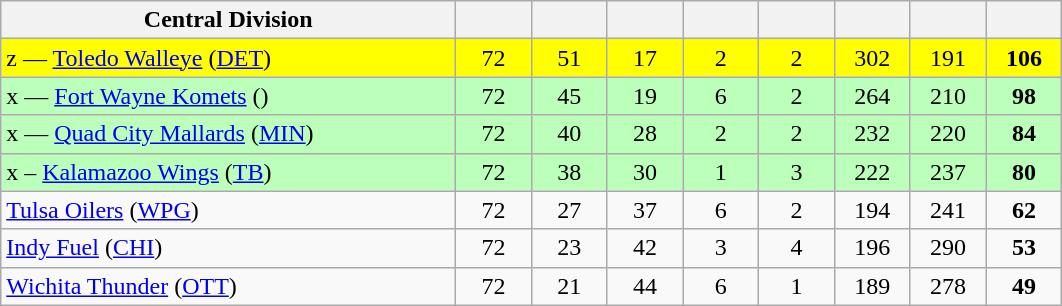<table class="wikitable sortable" style="text-align:center">
<tr>
<th style="width:30%;" class="unsortable">Central Division</th>
<th style="width:5%;"></th>
<th style="width:5%;"></th>
<th style="width:5%;"></th>
<th style="width:5%;"></th>
<th style="width:5%;"></th>
<th style="width:5%;"></th>
<th style="width:5%;"></th>
<th style="width:5%;"></th>
</tr>
<tr bgcolor=#FFFF00>
<td align=left>z — <a href='#'>Toledo Walleye</a> (<a href='#'>DET</a>)</td>
<td>72</td>
<td>51</td>
<td>17</td>
<td>2</td>
<td>2</td>
<td>302</td>
<td>191</td>
<td><strong>106</strong></td>
</tr>
<tr bgcolor=#bbffbb>
<td align=left>x — <a href='#'>Fort Wayne Komets</a> ()</td>
<td>72</td>
<td>45</td>
<td>19</td>
<td>6</td>
<td>2</td>
<td>264</td>
<td>210</td>
<td><strong>98</strong></td>
</tr>
<tr bgcolor=#bbffbb>
<td align=left>x — <a href='#'>Quad City Mallards</a> (<a href='#'>MIN</a>)</td>
<td>72</td>
<td>40</td>
<td>28</td>
<td>2</td>
<td>2</td>
<td>232</td>
<td>220</td>
<td><strong>84</strong></td>
</tr>
<tr bgcolor=#bbffbb>
<td align=left>x – <a href='#'>Kalamazoo Wings</a> (<a href='#'>TB</a>)</td>
<td>72</td>
<td>38</td>
<td>30</td>
<td>1</td>
<td>3</td>
<td>222</td>
<td>237</td>
<td><strong>80</strong></td>
</tr>
<tr bgcolor=>
<td align=left><a href='#'>Tulsa Oilers</a> (<a href='#'>WPG</a>)</td>
<td>72</td>
<td>27</td>
<td>37</td>
<td>6</td>
<td>2</td>
<td>194</td>
<td>241</td>
<td><strong>62</strong></td>
</tr>
<tr bgcolor=>
<td align=left><a href='#'>Indy Fuel</a> (<a href='#'>CHI</a>)</td>
<td>72</td>
<td>23</td>
<td>42</td>
<td>3</td>
<td>4</td>
<td>196</td>
<td>290</td>
<td><strong>53</strong></td>
</tr>
<tr bgcolor=>
<td align=left><a href='#'>Wichita Thunder</a> (<a href='#'>OTT</a>)</td>
<td>72</td>
<td>21</td>
<td>44</td>
<td>6</td>
<td>1</td>
<td>189</td>
<td>278</td>
<td><strong>49</strong></td>
</tr>
</table>
